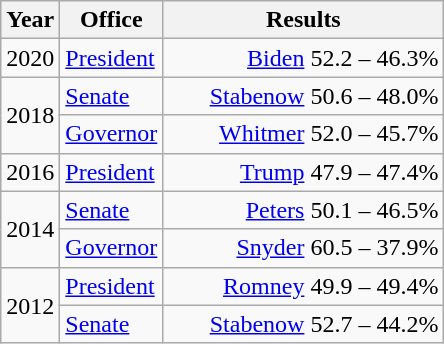<table class=wikitable>
<tr>
<th width="30">Year</th>
<th width="60">Office</th>
<th width="180">Results</th>
</tr>
<tr>
<td>2020</td>
<td><a href='#'>President</a></td>
<td align="right" ><a href='#'>Biden</a> 52.2 – 46.3%</td>
</tr>
<tr>
<td rowspan="2">2018</td>
<td><a href='#'>Senate</a></td>
<td align="right" ><a href='#'>Stabenow</a> 50.6 – 48.0%</td>
</tr>
<tr>
<td><a href='#'>Governor</a></td>
<td align="right" ><a href='#'>Whitmer</a> 52.0 – 45.7%</td>
</tr>
<tr>
<td>2016</td>
<td><a href='#'>President</a></td>
<td align="right" ><a href='#'>Trump</a> 47.9 – 47.4%</td>
</tr>
<tr>
<td rowspan="2">2014</td>
<td><a href='#'>Senate</a></td>
<td align="right" ><a href='#'>Peters</a> 50.1 – 46.5%</td>
</tr>
<tr>
<td><a href='#'>Governor</a></td>
<td align="right" ><a href='#'>Snyder</a> 60.5 – 37.9%</td>
</tr>
<tr>
<td rowspan="2">2012</td>
<td><a href='#'>President</a></td>
<td align="right" ><a href='#'>Romney</a> 49.9 – 49.4%</td>
</tr>
<tr>
<td><a href='#'>Senate</a></td>
<td align="right" ><a href='#'>Stabenow</a> 52.7 – 44.2%</td>
</tr>
</table>
